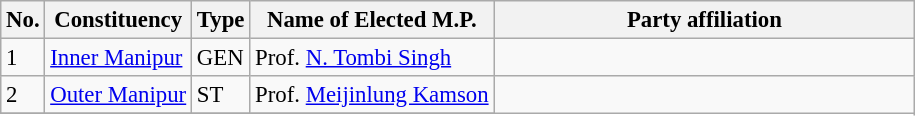<table class="wikitable" style="font-size:95%;">
<tr>
<th>No.</th>
<th>Constituency</th>
<th>Type</th>
<th>Name of Elected M.P.</th>
<th colspan="2" style="width:18em">Party affiliation</th>
</tr>
<tr>
<td>1</td>
<td><a href='#'>Inner Manipur</a></td>
<td>GEN</td>
<td>Prof. <a href='#'>N. Tombi Singh</a></td>
<td></td>
</tr>
<tr>
<td>2</td>
<td><a href='#'>Outer Manipur</a></td>
<td>ST</td>
<td>Prof. <a href='#'>Meijinlung Kamson</a></td>
</tr>
<tr>
</tr>
</table>
